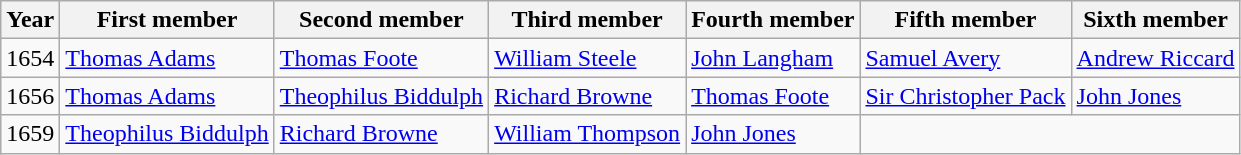<table class="wikitable">
<tr>
<th>Year</th>
<th>First member</th>
<th>Second member</th>
<th>Third member</th>
<th>Fourth member</th>
<th>Fifth member</th>
<th>Sixth member</th>
</tr>
<tr>
<td>1654</td>
<td><a href='#'>Thomas Adams</a></td>
<td><a href='#'>Thomas Foote</a></td>
<td><a href='#'>William Steele</a></td>
<td><a href='#'>John Langham</a></td>
<td><a href='#'>Samuel Avery</a></td>
<td><a href='#'>Andrew Riccard</a></td>
</tr>
<tr>
<td>1656</td>
<td><a href='#'>Thomas Adams</a></td>
<td><a href='#'>Theophilus Biddulph</a></td>
<td><a href='#'>Richard Browne</a></td>
<td><a href='#'>Thomas Foote</a></td>
<td><a href='#'>Sir Christopher Pack</a></td>
<td><a href='#'>John Jones</a></td>
</tr>
<tr>
<td>1659</td>
<td><a href='#'>Theophilus Biddulph</a></td>
<td><a href='#'>Richard Browne</a></td>
<td><a href='#'>William Thompson</a></td>
<td><a href='#'>John Jones</a></td>
</tr>
</table>
